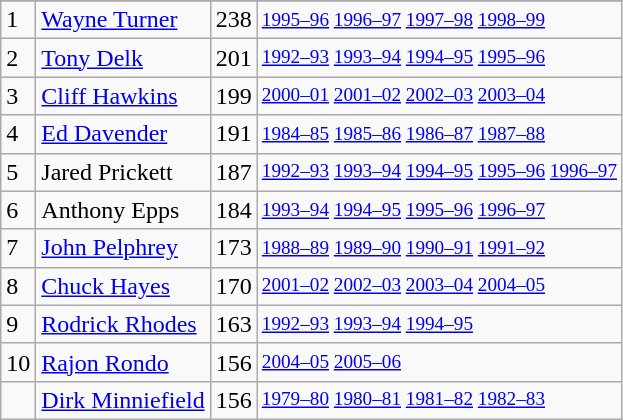<table class="wikitable">
<tr>
</tr>
<tr>
<td>1</td>
<td><a href='#'>Wayne Turner</a></td>
<td>238</td>
<td style="font-size:80%;"><a href='#'>1995–96</a> <a href='#'>1996–97</a> <a href='#'>1997–98</a> <a href='#'>1998–99</a></td>
</tr>
<tr>
<td>2</td>
<td><a href='#'>Tony Delk</a></td>
<td>201</td>
<td style="font-size:80%;"><a href='#'>1992–93</a> <a href='#'>1993–94</a> <a href='#'>1994–95</a> <a href='#'>1995–96</a></td>
</tr>
<tr>
<td>3</td>
<td><a href='#'>Cliff Hawkins</a></td>
<td>199</td>
<td style="font-size:80%;"><a href='#'>2000–01</a> <a href='#'>2001–02</a> <a href='#'>2002–03</a> <a href='#'>2003–04</a></td>
</tr>
<tr>
<td>4</td>
<td><a href='#'>Ed Davender</a></td>
<td>191</td>
<td style="font-size:80%;"><a href='#'>1984–85</a> <a href='#'>1985–86</a> <a href='#'>1986–87</a> <a href='#'>1987–88</a></td>
</tr>
<tr>
<td>5</td>
<td>Jared Prickett</td>
<td>187</td>
<td style="font-size:80%;"><a href='#'>1992–93</a> <a href='#'>1993–94</a> <a href='#'>1994–95</a> <a href='#'>1995–96</a> <a href='#'>1996–97</a></td>
</tr>
<tr>
<td>6</td>
<td>Anthony Epps</td>
<td>184</td>
<td style="font-size:80%;"><a href='#'>1993–94</a> <a href='#'>1994–95</a> <a href='#'>1995–96</a> <a href='#'>1996–97</a></td>
</tr>
<tr>
<td>7</td>
<td><a href='#'>John Pelphrey</a></td>
<td>173</td>
<td style="font-size:80%;"><a href='#'>1988–89</a> <a href='#'>1989–90</a> <a href='#'>1990–91</a> <a href='#'>1991–92</a></td>
</tr>
<tr>
<td>8</td>
<td><a href='#'>Chuck Hayes</a></td>
<td>170</td>
<td style="font-size:80%;"><a href='#'>2001–02</a> <a href='#'>2002–03</a> <a href='#'>2003–04</a> <a href='#'>2004–05</a></td>
</tr>
<tr>
<td>9</td>
<td><a href='#'>Rodrick Rhodes</a></td>
<td>163</td>
<td style="font-size:80%;"><a href='#'>1992–93</a> <a href='#'>1993–94</a> <a href='#'>1994–95</a></td>
</tr>
<tr>
<td>10</td>
<td><a href='#'>Rajon Rondo</a></td>
<td>156</td>
<td style="font-size:80%;"><a href='#'>2004–05</a> <a href='#'>2005–06</a></td>
</tr>
<tr>
<td></td>
<td><a href='#'>Dirk Minniefield</a></td>
<td>156</td>
<td style="font-size:80%;"><a href='#'>1979–80</a> <a href='#'>1980–81</a> <a href='#'>1981–82</a> <a href='#'>1982–83</a></td>
</tr>
</table>
